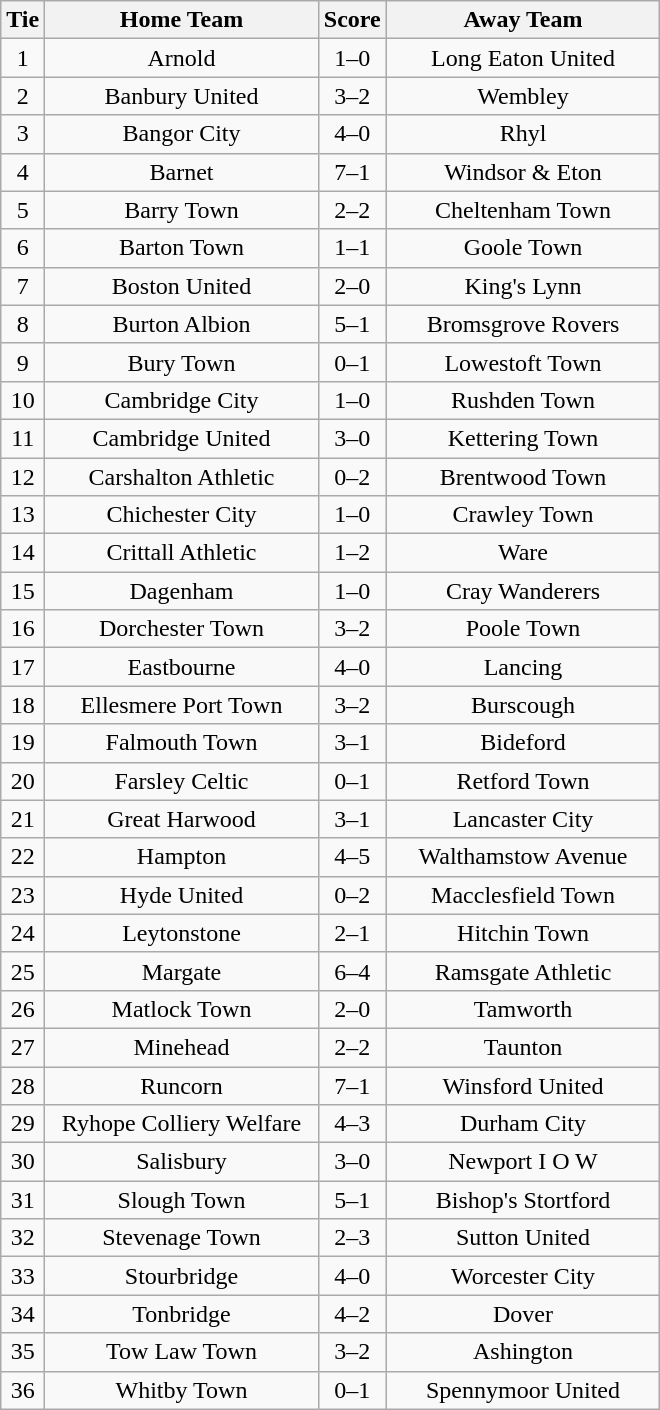<table class="wikitable" style="text-align:center;">
<tr>
<th width=20>Tie</th>
<th width=175>Home Team</th>
<th width=20>Score</th>
<th width=175>Away Team</th>
</tr>
<tr>
<td>1</td>
<td>Arnold</td>
<td>1–0</td>
<td>Long Eaton United</td>
</tr>
<tr>
<td>2</td>
<td>Banbury United</td>
<td>3–2</td>
<td>Wembley</td>
</tr>
<tr>
<td>3</td>
<td>Bangor City</td>
<td>4–0</td>
<td>Rhyl</td>
</tr>
<tr>
<td>4</td>
<td>Barnet</td>
<td>7–1</td>
<td>Windsor & Eton</td>
</tr>
<tr>
<td>5</td>
<td>Barry Town</td>
<td>2–2</td>
<td>Cheltenham Town</td>
</tr>
<tr>
<td>6</td>
<td>Barton Town</td>
<td>1–1</td>
<td>Goole Town</td>
</tr>
<tr>
<td>7</td>
<td>Boston United</td>
<td>2–0</td>
<td>King's Lynn</td>
</tr>
<tr>
<td>8</td>
<td>Burton Albion</td>
<td>5–1</td>
<td>Bromsgrove Rovers</td>
</tr>
<tr>
<td>9</td>
<td>Bury Town</td>
<td>0–1</td>
<td>Lowestoft Town</td>
</tr>
<tr>
<td>10</td>
<td>Cambridge City</td>
<td>1–0</td>
<td>Rushden Town</td>
</tr>
<tr>
<td>11</td>
<td>Cambridge United</td>
<td>3–0</td>
<td>Kettering Town</td>
</tr>
<tr>
<td>12</td>
<td>Carshalton Athletic</td>
<td>0–2</td>
<td>Brentwood Town</td>
</tr>
<tr>
<td>13</td>
<td>Chichester City</td>
<td>1–0</td>
<td>Crawley Town</td>
</tr>
<tr>
<td>14</td>
<td>Crittall Athletic</td>
<td>1–2</td>
<td>Ware</td>
</tr>
<tr>
<td>15</td>
<td>Dagenham</td>
<td>1–0</td>
<td>Cray Wanderers</td>
</tr>
<tr>
<td>16</td>
<td>Dorchester Town</td>
<td>3–2</td>
<td>Poole Town</td>
</tr>
<tr>
<td>17</td>
<td>Eastbourne</td>
<td>4–0</td>
<td>Lancing</td>
</tr>
<tr>
<td>18</td>
<td>Ellesmere Port Town</td>
<td>3–2</td>
<td>Burscough</td>
</tr>
<tr>
<td>19</td>
<td>Falmouth Town</td>
<td>3–1</td>
<td>Bideford</td>
</tr>
<tr>
<td>20</td>
<td>Farsley Celtic</td>
<td>0–1</td>
<td>Retford Town</td>
</tr>
<tr>
<td>21</td>
<td>Great Harwood</td>
<td>3–1</td>
<td>Lancaster City</td>
</tr>
<tr>
<td>22</td>
<td>Hampton</td>
<td>4–5</td>
<td>Walthamstow Avenue</td>
</tr>
<tr>
<td>23</td>
<td>Hyde United</td>
<td>0–2</td>
<td>Macclesfield Town</td>
</tr>
<tr>
<td>24</td>
<td>Leytonstone</td>
<td>2–1</td>
<td>Hitchin Town</td>
</tr>
<tr>
<td>25</td>
<td>Margate</td>
<td>6–4</td>
<td>Ramsgate Athletic</td>
</tr>
<tr>
<td>26</td>
<td>Matlock Town</td>
<td>2–0</td>
<td>Tamworth</td>
</tr>
<tr>
<td>27</td>
<td>Minehead</td>
<td>2–2</td>
<td>Taunton</td>
</tr>
<tr>
<td>28</td>
<td>Runcorn</td>
<td>7–1</td>
<td>Winsford United</td>
</tr>
<tr>
<td>29</td>
<td>Ryhope Colliery Welfare</td>
<td>4–3</td>
<td>Durham City</td>
</tr>
<tr>
<td>30</td>
<td>Salisbury</td>
<td>3–0</td>
<td>Newport I O W</td>
</tr>
<tr>
<td>31</td>
<td>Slough Town</td>
<td>5–1</td>
<td>Bishop's Stortford</td>
</tr>
<tr>
<td>32</td>
<td>Stevenage Town</td>
<td>2–3</td>
<td>Sutton United</td>
</tr>
<tr>
<td>33</td>
<td>Stourbridge</td>
<td>4–0</td>
<td>Worcester City</td>
</tr>
<tr>
<td>34</td>
<td>Tonbridge</td>
<td>4–2</td>
<td>Dover</td>
</tr>
<tr>
<td>35</td>
<td>Tow Law Town</td>
<td>3–2</td>
<td>Ashington</td>
</tr>
<tr>
<td>36</td>
<td>Whitby Town</td>
<td>0–1</td>
<td>Spennymoor United</td>
</tr>
</table>
